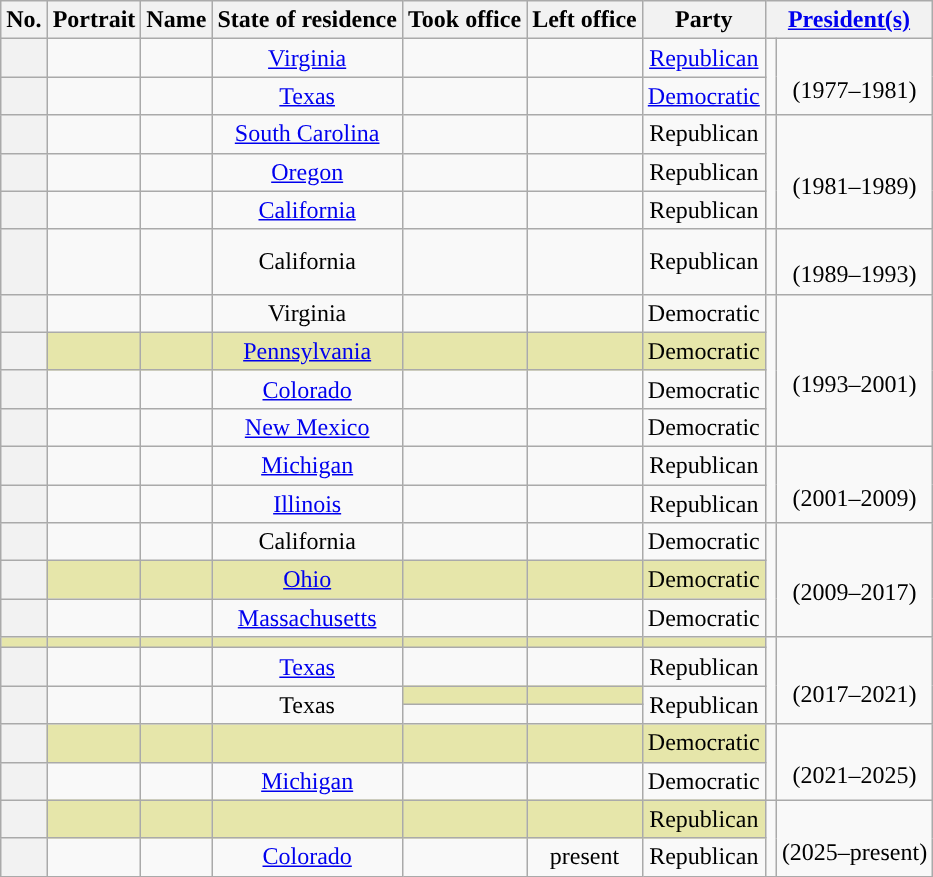<table class="wikitable sortable" style="text-align:center">
<tr>
<th>No.</th>
<th class=unsortable>Portrait</th>
<th>Name</th>
<th>State of residence</th>
<th>Took office</th>
<th>Left office</th>
<th>Party</th>
<th colspan=2><a href='#'>President(s)</a></th>
</tr>
<tr>
<th style="background: "></th>
<td></td>
<td></td>
<td><a href='#'>Virginia</a></td>
<td></td>
<td></td>
<td><a href='#'>Republican</a></td>
<td rowspan=2 style="background: "></td>
<td rowspan=2><br>(1977–1981)</td>
</tr>
<tr>
<th style="background: "></th>
<td></td>
<td></td>
<td><a href='#'>Texas</a></td>
<td></td>
<td></td>
<td><a href='#'>Democratic</a></td>
</tr>
<tr>
<th style="background: "></th>
<td></td>
<td></td>
<td><a href='#'>South Carolina</a></td>
<td></td>
<td></td>
<td>Republican</td>
<td rowspan=3 style="background: "></td>
<td rowspan=3><br>(1981–1989)</td>
</tr>
<tr>
<th style="background: "></th>
<td></td>
<td></td>
<td><a href='#'>Oregon</a></td>
<td></td>
<td></td>
<td>Republican</td>
</tr>
<tr>
<th style="background: "></th>
<td></td>
<td></td>
<td><a href='#'>California</a></td>
<td></td>
<td></td>
<td>Republican</td>
</tr>
<tr>
<th style="background: "></th>
<td></td>
<td></td>
<td>California</td>
<td></td>
<td></td>
<td>Republican</td>
<td style="background: "></td>
<td><br>(1989–1993)</td>
</tr>
<tr>
<th style="background: "></th>
<td></td>
<td></td>
<td>Virginia</td>
<td></td>
<td></td>
<td>Democratic</td>
<td rowspan=4 style="background: "></td>
<td rowspan=4><br>(1993–2001)</td>
</tr>
<tr>
<th style="background: "></th>
<td style="background:#e6e6aa;"></td>
<td style="background:#e6e6aa;"></td>
<td style="background:#e6e6aa;"><a href='#'>Pennsylvania</a></td>
<td style="background:#e6e6aa;"></td>
<td style="background:#e6e6aa;"></td>
<td style="background:#e6e6aa;">Democratic</td>
</tr>
<tr>
<th style="background: "></th>
<td></td>
<td></td>
<td><a href='#'>Colorado</a></td>
<td></td>
<td></td>
<td>Democratic</td>
</tr>
<tr>
<th style="background: "></th>
<td></td>
<td></td>
<td><a href='#'>New Mexico</a></td>
<td></td>
<td></td>
<td>Democratic</td>
</tr>
<tr>
<th style="background: "></th>
<td></td>
<td></td>
<td><a href='#'>Michigan</a></td>
<td></td>
<td></td>
<td>Republican</td>
<td rowspan=2 style="background: "></td>
<td rowspan=2><br>(2001–2009)</td>
</tr>
<tr>
<th style="background: "></th>
<td></td>
<td></td>
<td><a href='#'>Illinois</a></td>
<td></td>
<td></td>
<td>Republican</td>
</tr>
<tr>
<th style="background: "></th>
<td></td>
<td></td>
<td>California</td>
<td></td>
<td></td>
<td>Democratic</td>
<td rowspan=3 style="background: "></td>
<td rowspan=3><br>(2009–2017)</td>
</tr>
<tr>
<th style="background: "></th>
<td style="background:#e6e6aa;"></td>
<td style="background:#e6e6aa;"></td>
<td style="background:#e6e6aa;"><a href='#'>Ohio</a></td>
<td style="background:#e6e6aa;"></td>
<td style="background:#e6e6aa;"></td>
<td style="background:#e6e6aa;">Democratic</td>
</tr>
<tr>
<th style="background: "></th>
<td></td>
<td></td>
<td><a href='#'>Massachusetts</a></td>
<td></td>
<td></td>
<td>Democratic</td>
</tr>
<tr>
<td style="background:#e6e6aa;"></td>
<td style="background:#e6e6aa;"></td>
<td style="background:#e6e6aa;"></td>
<td style="background:#e6e6aa;"></td>
<td style="background:#e6e6aa;"></td>
<td style="background:#e6e6aa;"></td>
<td style="background:#e6e6aa;"></td>
<td rowspan=4 style="background: "></td>
<td rowspan=4><br>(2017–2021)</td>
</tr>
<tr>
<th style="background: "></th>
<td></td>
<td></td>
<td><a href='#'>Texas</a></td>
<td></td>
<td></td>
<td>Republican</td>
</tr>
<tr>
<th rowspan=2 style="background: "></th>
<td rowspan=2></td>
<td rowspan=2></td>
<td rowspan=2>Texas</td>
<td bgcolor="#E6E6AA"></td>
<td bgcolor="#E6E6AA"></td>
<td rowspan=2>Republican</td>
</tr>
<tr>
<td></td>
<td></td>
</tr>
<tr>
<th style="background: "></th>
<td style="background:#e6e6aa;"></td>
<td style="background:#e6e6aa;"></td>
<td style="background:#e6e6aa;"></td>
<td style="background:#e6e6aa;"></td>
<td style="background:#e6e6aa;"></td>
<td style="background:#e6e6aa;">Democratic</td>
<td rowspan=2 style="background: "></td>
<td rowspan=2><br>(2021–2025)</td>
</tr>
<tr>
<th style="background: "></th>
<td></td>
<td></td>
<td><a href='#'>Michigan</a></td>
<td></td>
<td></td>
<td>Democratic</td>
</tr>
<tr>
<th style="background: "></th>
<td style="background:#e6e6aa;"></td>
<td style="background:#e6e6aa;"></td>
<td style="background:#e6e6aa;"></td>
<td style="background:#e6e6aa;"></td>
<td style="background:#e6e6aa;"></td>
<td style="background:#e6e6aa;">Republican</td>
<td rowspan=2 style="background: "></td>
<td rowspan=2><br>(2025–present)</td>
</tr>
<tr>
<th style="background: "></th>
<td></td>
<td></td>
<td><a href='#'>Colorado</a></td>
<td></td>
<td>present</td>
<td>Republican</td>
</tr>
</table>
